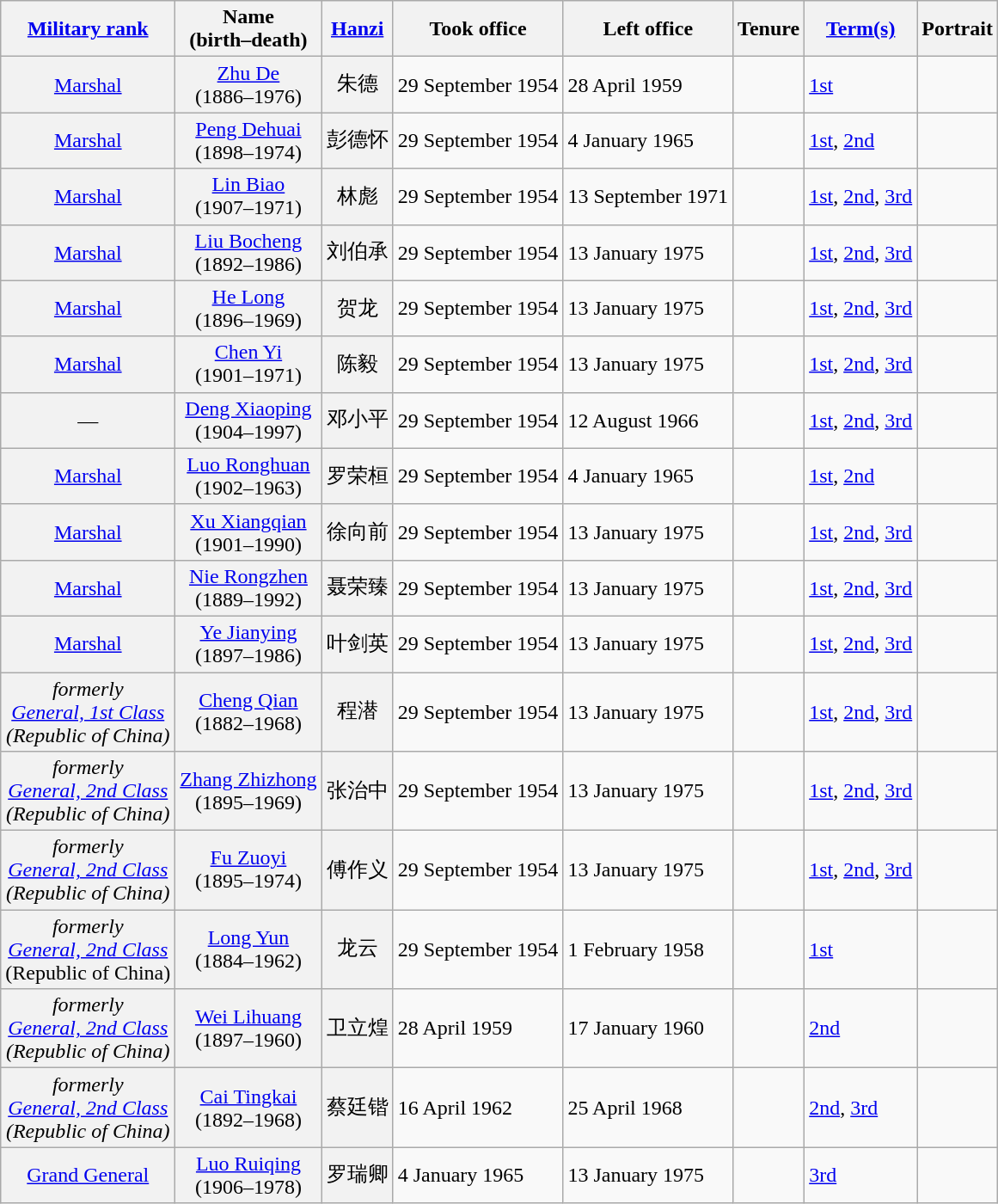<table class="wikitable sortable">
<tr>
<th scope="col"><a href='#'>Military rank</a></th>
<th scope="col">Name<br>(birth–death)</th>
<th scope="col"><a href='#'>Hanzi</a></th>
<th scope="col">Took office</th>
<th scope="col">Left office</th>
<th scope="col">Tenure</th>
<th scope="col"><a href='#'>Term(s)</a></th>
<th scope="col">Portrait</th>
</tr>
<tr>
<th align="center" scope="row" style="font-weight:normal;"><a href='#'>Marshal</a></th>
<th align="center" scope="row" style="font-weight:normal;"><a href='#'>Zhu De</a><br>(1886–1976)</th>
<th align="center" scope="row" style="font-weight:normal;">朱德</th>
<td>29 September 1954</td>
<td>28 April 1959</td>
<td></td>
<td><a href='#'>1st</a></td>
<td></td>
</tr>
<tr>
<th align="center" scope="row" style="font-weight:normal;"><a href='#'>Marshal</a></th>
<th align="center" scope="row" style="font-weight:normal;"><a href='#'>Peng Dehuai</a><br>(1898–1974)</th>
<th align="center" scope="row" style="font-weight:normal;">彭德怀</th>
<td>29 September 1954</td>
<td>4 January 1965</td>
<td></td>
<td><a href='#'>1st</a>, <a href='#'>2nd</a></td>
<td></td>
</tr>
<tr>
<th align="center" scope="row" style="font-weight:normal;"><a href='#'>Marshal</a></th>
<th align="center" scope="row" style="font-weight:normal;"><a href='#'>Lin Biao</a><br>(1907–1971)</th>
<th align="center" scope="row" style="font-weight:normal;">林彪</th>
<td>29 September 1954</td>
<td>13 September 1971</td>
<td></td>
<td><a href='#'>1st</a>, <a href='#'>2nd</a>, <a href='#'>3rd</a></td>
<td></td>
</tr>
<tr>
<th align="center" scope="row" style="font-weight:normal;"><a href='#'>Marshal</a></th>
<th align="center" scope="row" style="font-weight:normal;"><a href='#'>Liu Bocheng</a><br>(1892–1986)</th>
<th align="center" scope="row" style="font-weight:normal;">刘伯承</th>
<td>29 September 1954</td>
<td>13 January 1975</td>
<td></td>
<td><a href='#'>1st</a>, <a href='#'>2nd</a>, <a href='#'>3rd</a></td>
<td></td>
</tr>
<tr>
<th align="center" scope="row" style="font-weight:normal;"><a href='#'>Marshal</a></th>
<th align="center" scope="row" style="font-weight:normal;"><a href='#'>He Long</a><br>(1896–1969)</th>
<th align="center" scope="row" style="font-weight:normal;">贺龙</th>
<td>29 September 1954</td>
<td>13 January 1975</td>
<td></td>
<td><a href='#'>1st</a>, <a href='#'>2nd</a>, <a href='#'>3rd</a></td>
<td></td>
</tr>
<tr>
<th align="center" scope="row" style="font-weight:normal;"><a href='#'>Marshal</a></th>
<th align="center" scope="row" style="font-weight:normal;"><a href='#'>Chen Yi</a><br>(1901–1971)</th>
<th align="center" scope="row" style="font-weight:normal;">陈毅</th>
<td>29 September 1954</td>
<td>13 January 1975</td>
<td></td>
<td><a href='#'>1st</a>, <a href='#'>2nd</a>, <a href='#'>3rd</a></td>
<td></td>
</tr>
<tr>
<th align="center" scope="row" style="font-weight:normal;">—</th>
<th align="center" scope="row" style="font-weight:normal;"><a href='#'>Deng Xiaoping</a><br>(1904–1997)</th>
<th align="center" scope="row" style="font-weight:normal;">邓小平</th>
<td>29 September 1954</td>
<td>12 August 1966</td>
<td></td>
<td><a href='#'>1st</a>, <a href='#'>2nd</a>, <a href='#'>3rd</a></td>
<td></td>
</tr>
<tr>
<th align="center" scope="row" style="font-weight:normal;"><a href='#'>Marshal</a></th>
<th align="center" scope="row" style="font-weight:normal;"><a href='#'>Luo Ronghuan</a><br>(1902–1963)</th>
<th align="center" scope="row" style="font-weight:normal;">罗荣桓</th>
<td>29 September 1954</td>
<td>4 January 1965</td>
<td></td>
<td><a href='#'>1st</a>, <a href='#'>2nd</a></td>
<td></td>
</tr>
<tr>
<th align="center" scope="row" style="font-weight:normal;"><a href='#'>Marshal</a></th>
<th align="center" scope="row" style="font-weight:normal;"><a href='#'>Xu Xiangqian</a><br>(1901–1990)</th>
<th align="center" scope="row" style="font-weight:normal;">徐向前</th>
<td>29 September 1954</td>
<td>13 January 1975</td>
<td></td>
<td><a href='#'>1st</a>, <a href='#'>2nd</a>, <a href='#'>3rd</a></td>
<td></td>
</tr>
<tr>
<th align="center" scope="row" style="font-weight:normal;"><a href='#'>Marshal</a></th>
<th align="center" scope="row" style="font-weight:normal;"><a href='#'>Nie Rongzhen</a><br>(1889–1992)</th>
<th align="center" scope="row" style="font-weight:normal;">聂荣臻</th>
<td>29 September 1954</td>
<td>13 January 1975</td>
<td></td>
<td><a href='#'>1st</a>, <a href='#'>2nd</a>, <a href='#'>3rd</a></td>
<td></td>
</tr>
<tr>
<th align="center" scope="row" style="font-weight:normal;"><a href='#'>Marshal</a></th>
<th align="center" scope="row" style="font-weight:normal;"><a href='#'>Ye Jianying</a><br>(1897–1986)</th>
<th align="center" scope="row" style="font-weight:normal;">叶剑英</th>
<td>29 September 1954</td>
<td>13 January 1975</td>
<td></td>
<td><a href='#'>1st</a>, <a href='#'>2nd</a>, <a href='#'>3rd</a></td>
<td></td>
</tr>
<tr>
<th align="center" scope="row" style="font-weight:normal;"><em>formerly<br><a href='#'>General, 1st Class</a><br>(Republic of China)</em></th>
<th align="center" scope="row" style="font-weight:normal;"><a href='#'>Cheng Qian</a><br>(1882–1968)</th>
<th align="center" scope="row" style="font-weight:normal;">程潜</th>
<td>29 September 1954</td>
<td>13 January 1975</td>
<td></td>
<td><a href='#'>1st</a>, <a href='#'>2nd</a>, <a href='#'>3rd</a></td>
<td></td>
</tr>
<tr>
<th align="center" scope="row" style="font-weight:normal;"><em>formerly<br><a href='#'>General, 2nd Class</a><br>(Republic of China)</em></th>
<th align="center" scope="row" style="font-weight:normal;"><a href='#'>Zhang Zhizhong</a><br>(1895–1969)</th>
<th align="center" scope="row" style="font-weight:normal;">张治中</th>
<td>29 September 1954</td>
<td>13 January 1975</td>
<td></td>
<td><a href='#'>1st</a>, <a href='#'>2nd</a>, <a href='#'>3rd</a></td>
<td></td>
</tr>
<tr>
<th align="center" scope="row" style="font-weight:normal;"><em>formerly<br><a href='#'>General, 2nd Class</a><br>(Republic of China)</em></th>
<th align="center" scope="row" style="font-weight:normal;"><a href='#'>Fu Zuoyi</a><br>(1895–1974)</th>
<th align="center" scope="row" style="font-weight:normal;">傅作义</th>
<td>29 September 1954</td>
<td>13 January 1975</td>
<td></td>
<td><a href='#'>1st</a>, <a href='#'>2nd</a>, <a href='#'>3rd</a></td>
<td></td>
</tr>
<tr>
<th align="center" scope="row" style="font-weight:normal;"><em>formerly<br><a href='#'>General, 2nd Class</a></em><br>(Republic of China)</th>
<th align="center" scope="row" style="font-weight:normal;"><a href='#'>Long Yun</a><br>(1884–1962)</th>
<th align="center" scope="row" style="font-weight:normal;">龙云</th>
<td>29 September 1954</td>
<td>1 February 1958</td>
<td></td>
<td><a href='#'>1st</a></td>
<td></td>
</tr>
<tr>
<th align="center" scope="row" style="font-weight:normal;"><em>formerly<br><a href='#'>General, 2nd Class</a><br>(Republic of China)</em></th>
<th align="center" scope="row" style="font-weight:normal;"><a href='#'>Wei Lihuang</a><br>(1897–1960)</th>
<th align="center" scope="row" style="font-weight:normal;">卫立煌</th>
<td>28 April 1959</td>
<td>17 January 1960</td>
<td></td>
<td><a href='#'>2nd</a></td>
<td></td>
</tr>
<tr>
<th align="center" scope="row" style="font-weight:normal;"><em>formerly<br><a href='#'>General, 2nd Class</a><br>(Republic of China)</em></th>
<th align="center" scope="row" style="font-weight:normal;"><a href='#'>Cai Tingkai</a><br>(1892–1968)</th>
<th align="center" scope="row" style="font-weight:normal;">蔡廷锴</th>
<td>16 April 1962</td>
<td>25 April 1968</td>
<td></td>
<td><a href='#'>2nd</a>, <a href='#'>3rd</a></td>
<td></td>
</tr>
<tr>
<th align="center" scope="row" style="font-weight:normal;"><a href='#'>Grand General</a></th>
<th align="center" scope="row" style="font-weight:normal;"><a href='#'>Luo Ruiqing</a><br>(1906–1978)</th>
<th align="center" scope="row" style="font-weight:normal;">罗瑞卿</th>
<td>4 January 1965</td>
<td>13 January 1975</td>
<td></td>
<td><a href='#'>3rd</a></td>
<td></td>
</tr>
</table>
